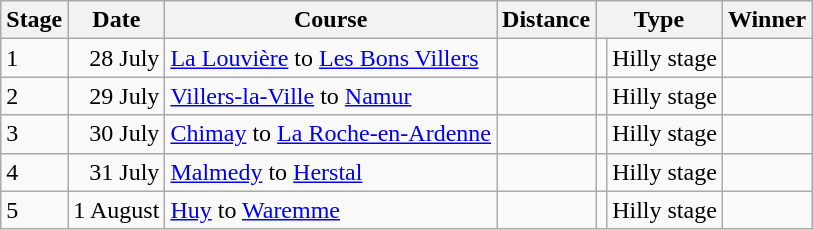<table class="wikitable">
<tr>
<th>Stage</th>
<th>Date</th>
<th>Course</th>
<th>Distance</th>
<th colspan="2">Type</th>
<th>Winner</th>
</tr>
<tr>
<td style="text-align:left">1</td>
<td align=right>28 July</td>
<td><a href='#'>La Louvière</a> to <a href='#'>Les Bons Villers</a></td>
<td style="text-align:center;"></td>
<td></td>
<td>Hilly stage</td>
<td></td>
</tr>
<tr>
<td style="text-align:left">2</td>
<td align=right>29 July</td>
<td><a href='#'>Villers-la-Ville</a> to <a href='#'>Namur</a></td>
<td style="text-align:center;"></td>
<td></td>
<td>Hilly stage</td>
<td></td>
</tr>
<tr>
<td style="text-align:left">3</td>
<td align=right>30 July</td>
<td><a href='#'>Chimay</a> to <a href='#'>La Roche-en-Ardenne</a></td>
<td style="text-align:center;"></td>
<td></td>
<td>Hilly stage</td>
<td></td>
</tr>
<tr>
<td style="text-align:left">4</td>
<td align=right>31 July</td>
<td><a href='#'>Malmedy</a> to <a href='#'>Herstal</a></td>
<td style="text-align:center;"></td>
<td></td>
<td>Hilly stage</td>
<td></td>
</tr>
<tr>
<td style="text-align:left">5</td>
<td align=right>1 August</td>
<td><a href='#'>Huy</a> to <a href='#'>Waremme</a></td>
<td style="text-align:center;"></td>
<td></td>
<td>Hilly stage</td>
<td></td>
</tr>
</table>
